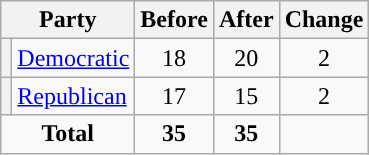<table class="wikitable" style="text-align:center;">
<tr>
<th colspan="2">Party</th>
<th>Before</th>
<th>After</th>
<th>Change</th>
</tr>
<tr>
<th style="background-color:"></th>
<td style="text-align:left;"><a href='#'>Democratic</a></td>
<td>18</td>
<td>20</td>
<td> 2</td>
</tr>
<tr>
<th style="background-color:"></th>
<td style="text-align:left;"><a href='#'>Republican</a></td>
<td>17</td>
<td>15</td>
<td> 2</td>
</tr>
<tr>
<td colspan="2"><strong>Total</strong></td>
<td><strong>35</strong></td>
<td><strong>35</strong></td>
<td></td>
</tr>
</table>
